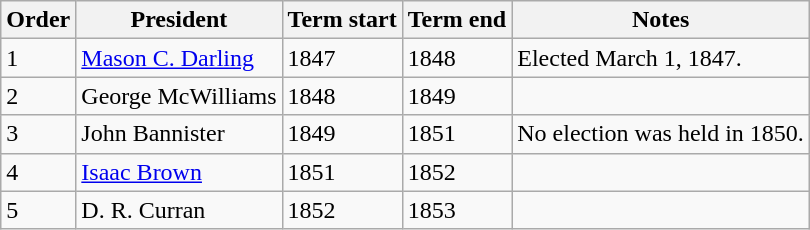<table class="wikitable">
<tr>
<th>Order</th>
<th>President</th>
<th>Term start</th>
<th>Term end</th>
<th>Notes</th>
</tr>
<tr>
<td>1</td>
<td><a href='#'>Mason C. Darling</a></td>
<td>1847</td>
<td>1848</td>
<td>Elected March 1, 1847.</td>
</tr>
<tr>
<td>2</td>
<td>George McWilliams</td>
<td>1848</td>
<td>1849</td>
<td></td>
</tr>
<tr>
<td>3</td>
<td>John Bannister</td>
<td>1849</td>
<td>1851</td>
<td>No election was held in 1850.</td>
</tr>
<tr>
<td>4</td>
<td><a href='#'>Isaac Brown</a></td>
<td>1851</td>
<td>1852</td>
<td></td>
</tr>
<tr>
<td>5</td>
<td>D. R. Curran</td>
<td>1852</td>
<td>1853</td>
<td></td>
</tr>
</table>
